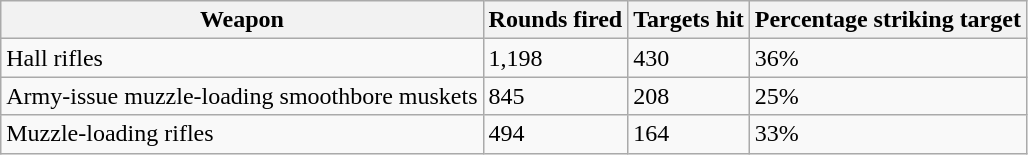<table class="wikitable">
<tr>
<th>Weapon</th>
<th>Rounds fired</th>
<th>Targets hit</th>
<th>Percentage striking target</th>
</tr>
<tr>
<td>Hall rifles</td>
<td>1,198</td>
<td>430</td>
<td>36%</td>
</tr>
<tr>
<td>Army-issue muzzle-loading smoothbore muskets</td>
<td>845</td>
<td>208</td>
<td>25%</td>
</tr>
<tr>
<td>Muzzle-loading rifles</td>
<td>494</td>
<td>164</td>
<td>33%</td>
</tr>
</table>
